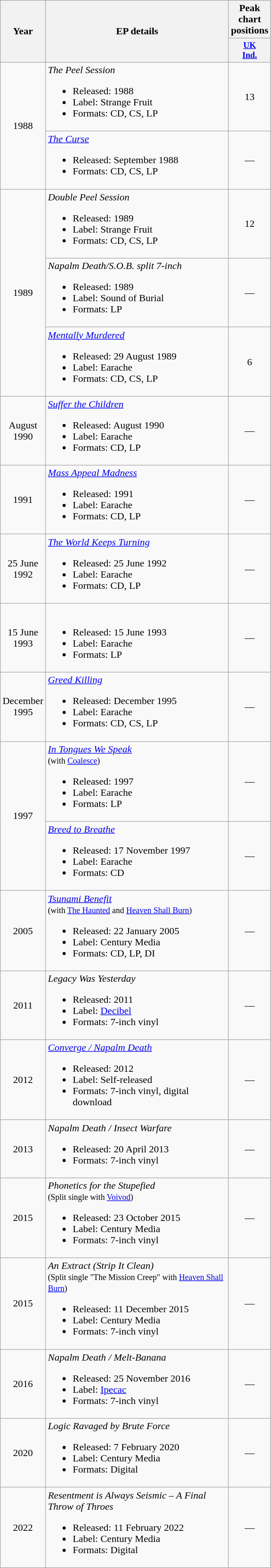<table class="wikitable">
<tr>
<th rowspan="2" style="width:4em;">Year</th>
<th rowspan="2" style="width:18em;">EP details</th>
<th colspan="1">Peak chart positions</th>
</tr>
<tr>
<th style="width:3em;font-size:85%;"><a href='#'>UK<br>Ind.</a><br></th>
</tr>
<tr>
<td align="center" rowspan="2">1988</td>
<td style="text-align:left;"><em>The Peel Session</em><br><ul><li>Released: 1988</li><li>Label: Strange Fruit</li><li>Formats: CD, CS, LP</li></ul></td>
<td style="text-align:center;">13</td>
</tr>
<tr>
<td style="text-align:left;"><em><a href='#'>The Curse</a></em><br><ul><li>Released: September 1988</li><li>Formats: CD, CS, LP</li></ul></td>
<td style="text-align:center;">—</td>
</tr>
<tr>
<td align="center" rowspan="3">1989</td>
<td style="text-align:left;"><em>Double Peel Session</em><br><ul><li>Released: 1989</li><li>Label: Strange Fruit</li><li>Formats: CD, CS, LP</li></ul></td>
<td style="text-align:center;">12</td>
</tr>
<tr>
<td style="text-align:left;"><em>Napalm Death/S.O.B. split 7-inch</em><br><ul><li>Released: 1989</li><li>Label: Sound of Burial</li><li>Formats: LP</li></ul></td>
<td style="text-align:center;">—</td>
</tr>
<tr>
<td style="text-align:left;"><em><a href='#'>Mentally Murdered</a></em><br><ul><li>Released: 29 August 1989</li><li>Label: Earache</li><li>Formats: CD, CS, LP</li></ul></td>
<td style="text-align:center;">6</td>
</tr>
<tr>
<td align="center">August 1990</td>
<td style="text-align:left;"><em><a href='#'>Suffer the Children</a></em><br><ul><li>Released: August 1990</li><li>Label: Earache</li><li>Formats: CD, LP</li></ul></td>
<td style="text-align:center;">—</td>
</tr>
<tr>
<td align="center">1991</td>
<td style="text-align:left;"><em><a href='#'>Mass Appeal Madness</a></em><br><ul><li>Released: 1991</li><li>Label: Earache</li><li>Formats: CD, LP</li></ul></td>
<td style="text-align:center;">—</td>
</tr>
<tr>
<td align="center">25 June 1992</td>
<td style="text-align:left;"><em><a href='#'>The World Keeps Turning</a></em><br><ul><li>Released: 25 June 1992</li><li>Label: Earache</li><li>Formats: CD, LP</li></ul></td>
<td style="text-align:center;">—</td>
</tr>
<tr>
<td align="center">15 June 1993</td>
<td style="text-align:left;"><em></em><br><ul><li>Released: 15 June 1993</li><li>Label: Earache</li><li>Formats: LP</li></ul></td>
<td style="text-align:center;">—</td>
</tr>
<tr>
<td align="center">December 1995</td>
<td style="text-align:left;"><em><a href='#'>Greed Killing</a></em><br><ul><li>Released: December 1995</li><li>Label: Earache</li><li>Formats: CD, CS, LP</li></ul></td>
<td style="text-align:center;">—</td>
</tr>
<tr>
<td align="center" rowspan="2">1997</td>
<td style="text-align:left;"><em><a href='#'>In Tongues We Speak</a></em><br><small>(with <a href='#'>Coalesce</a>)</small><br><ul><li>Released: 1997</li><li>Label: Earache</li><li>Formats: LP</li></ul></td>
<td style="text-align:center;">—</td>
</tr>
<tr>
<td style="text-align:left;"><em><a href='#'>Breed to Breathe</a></em><br><ul><li>Released: 17 November 1997</li><li>Label: Earache</li><li>Formats: CD</li></ul></td>
<td style="text-align:center;">—</td>
</tr>
<tr>
<td align="center">2005</td>
<td style="text-align:left;"><em><a href='#'>Tsunami Benefit</a></em><br><small>(with <a href='#'>The Haunted</a> and <a href='#'>Heaven Shall Burn</a>)</small><br><ul><li>Released: 22 January 2005</li><li>Label: Century Media</li><li>Formats: CD, LP, DI</li></ul></td>
<td style="text-align:center;">—</td>
</tr>
<tr>
<td align="center">2011</td>
<td style="text-align:left;"><em>Legacy Was Yesterday</em><br><ul><li>Released: 2011</li><li>Label: <a href='#'>Decibel</a></li><li>Formats: 7-inch vinyl</li></ul></td>
<td style="text-align:center;">—</td>
</tr>
<tr>
<td align="center">2012</td>
<td style="text-align:left;"><em><a href='#'>Converge / Napalm Death</a></em><br><ul><li>Released: 2012</li><li>Label: Self-released</li><li>Formats: 7-inch vinyl, digital download</li></ul></td>
<td style="text-align:center;">—</td>
</tr>
<tr>
<td align="center">2013</td>
<td style="text-align:left;"><em>Napalm Death / Insect Warfare</em><br><ul><li>Released: 20 April 2013</li><li>Formats: 7-inch vinyl</li></ul></td>
<td style="text-align:center;">—</td>
</tr>
<tr>
<td align="center">2015</td>
<td style="text-align:left;"><em>Phonetics for the Stupefied</em><br><small>(Split single with <a href='#'>Voivod</a>)</small><br><ul><li>Released: 23 October 2015</li><li>Label: Century Media</li><li>Formats: 7-inch vinyl</li></ul></td>
<td style="text-align:center;">—</td>
</tr>
<tr>
<td align="center">2015</td>
<td style="text-align:left;"><em>An Extract (Strip It Clean)</em><br><small>(Split single "The Mission Creep" with <a href='#'>Heaven Shall Burn</a>)</small><br><ul><li>Released: 11 December 2015</li><li>Label: Century Media</li><li>Formats: 7-inch vinyl</li></ul></td>
<td style="text-align:center;">—</td>
</tr>
<tr>
<td align="center">2016</td>
<td style="text-align:left;"><em>Napalm Death / Melt-Banana</em><br><ul><li>Released: 25 November 2016</li><li>Label: <a href='#'>Ipecac</a></li><li>Formats: 7-inch vinyl</li></ul></td>
<td style="text-align:center;">—</td>
</tr>
<tr>
<td align="center">2020</td>
<td style="text-align:left;"><em>Logic Ravaged by Brute Force</em><br><ul><li>Released: 7 February 2020</li><li>Label: Century Media</li><li>Formats: Digital</li></ul></td>
<td style="text-align:center;">—</td>
</tr>
<tr>
<td align="center">2022</td>
<td style="text-align:left;"><em>Resentment is Always Seismic – A Final Throw of Throes</em><br><ul><li>Released: 11 February 2022</li><li>Label: Century Media</li><li>Formats: Digital</li></ul></td>
<td style="text-align:center;">—</td>
</tr>
</table>
